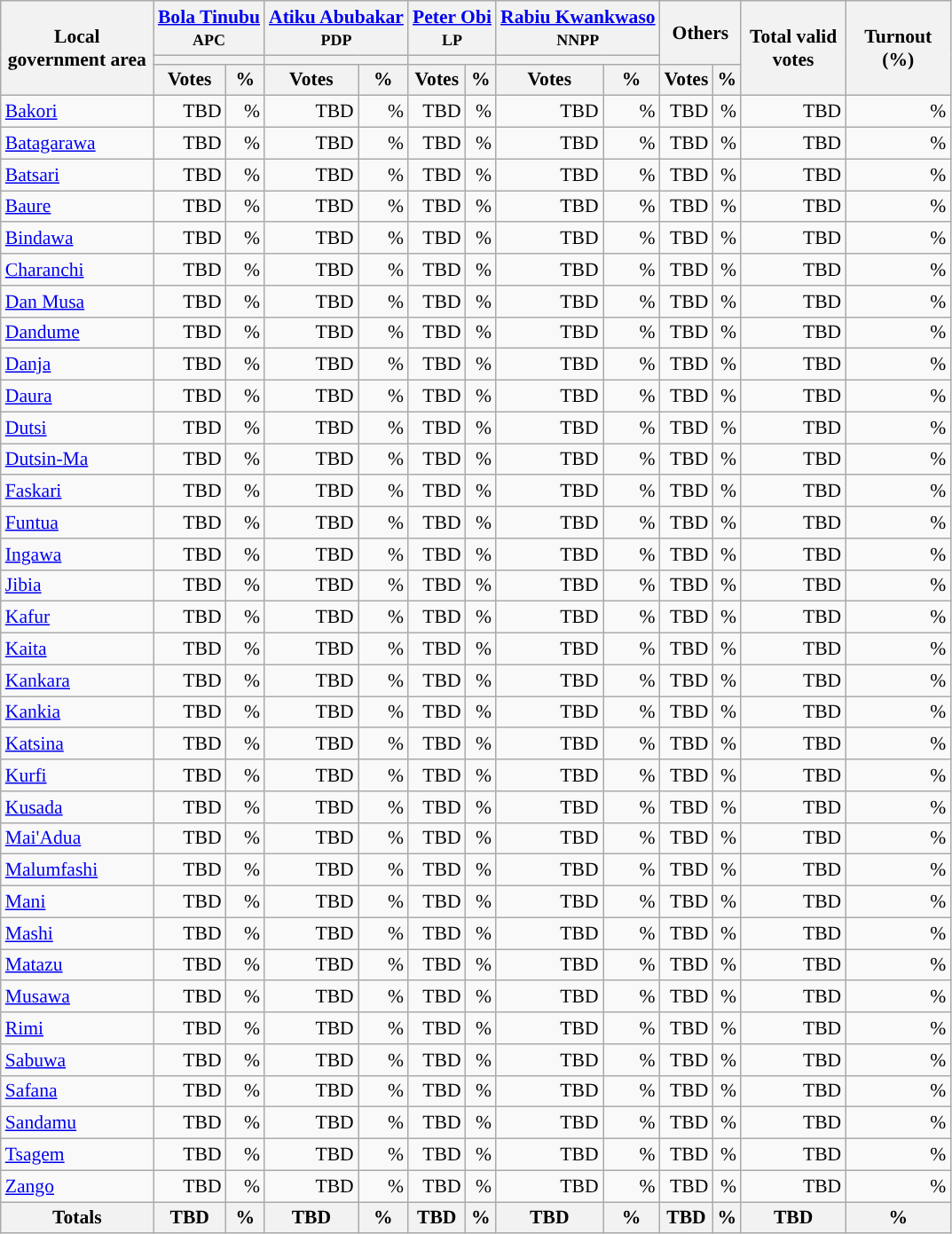<table class="wikitable sortable" style="text-align:right; font-size:90%">
<tr>
<th rowspan="3" style="max-width:7.5em;">Local government area</th>
<th colspan="2"><a href='#'>Bola Tinubu</a><br><small>APC</small></th>
<th colspan="2"><a href='#'>Atiku Abubakar</a><br><small>PDP</small></th>
<th colspan="2"><a href='#'>Peter Obi</a><br><small>LP</small></th>
<th colspan="2"><a href='#'>Rabiu Kwankwaso</a><br><small>NNPP</small></th>
<th colspan="2" rowspan="2">Others</th>
<th rowspan="3" style="max-width:5em;">Total valid votes</th>
<th rowspan="3" style="max-width:5em;">Turnout (%)</th>
</tr>
<tr>
<th colspan=2 style="background-color:"></th>
<th colspan=2 style="background-color:"></th>
<th colspan=2 style="background-color:"></th>
<th colspan=2 style="background-color:"></th>
</tr>
<tr>
<th>Votes</th>
<th>%</th>
<th>Votes</th>
<th>%</th>
<th>Votes</th>
<th>%</th>
<th>Votes</th>
<th>%</th>
<th>Votes</th>
<th>%</th>
</tr>
<tr style="background-color:#">
<td style="text-align:left;"><a href='#'>Bakori</a></td>
<td>TBD</td>
<td>%</td>
<td>TBD</td>
<td>%</td>
<td>TBD</td>
<td>%</td>
<td>TBD</td>
<td>%</td>
<td>TBD</td>
<td>%</td>
<td>TBD</td>
<td>%</td>
</tr>
<tr style="background-color:#">
<td style="text-align:left;"><a href='#'>Batagarawa</a></td>
<td>TBD</td>
<td>%</td>
<td>TBD</td>
<td>%</td>
<td>TBD</td>
<td>%</td>
<td>TBD</td>
<td>%</td>
<td>TBD</td>
<td>%</td>
<td>TBD</td>
<td>%</td>
</tr>
<tr style="background-color:#">
<td style="text-align:left;"><a href='#'>Batsari</a></td>
<td>TBD</td>
<td>%</td>
<td>TBD</td>
<td>%</td>
<td>TBD</td>
<td>%</td>
<td>TBD</td>
<td>%</td>
<td>TBD</td>
<td>%</td>
<td>TBD</td>
<td>%</td>
</tr>
<tr style="background-color:#">
<td style="text-align:left;"><a href='#'>Baure</a></td>
<td>TBD</td>
<td>%</td>
<td>TBD</td>
<td>%</td>
<td>TBD</td>
<td>%</td>
<td>TBD</td>
<td>%</td>
<td>TBD</td>
<td>%</td>
<td>TBD</td>
<td>%</td>
</tr>
<tr style="background-color:#">
<td style="text-align:left;"><a href='#'>Bindawa</a></td>
<td>TBD</td>
<td>%</td>
<td>TBD</td>
<td>%</td>
<td>TBD</td>
<td>%</td>
<td>TBD</td>
<td>%</td>
<td>TBD</td>
<td>%</td>
<td>TBD</td>
<td>%</td>
</tr>
<tr style="background-color:#">
<td style="text-align:left;"><a href='#'>Charanchi</a></td>
<td>TBD</td>
<td>%</td>
<td>TBD</td>
<td>%</td>
<td>TBD</td>
<td>%</td>
<td>TBD</td>
<td>%</td>
<td>TBD</td>
<td>%</td>
<td>TBD</td>
<td>%</td>
</tr>
<tr style="background-color:#">
<td style="text-align:left;"><a href='#'>Dan Musa</a></td>
<td>TBD</td>
<td>%</td>
<td>TBD</td>
<td>%</td>
<td>TBD</td>
<td>%</td>
<td>TBD</td>
<td>%</td>
<td>TBD</td>
<td>%</td>
<td>TBD</td>
<td>%</td>
</tr>
<tr style="background-color:#">
<td style="text-align:left;"><a href='#'>Dandume</a></td>
<td>TBD</td>
<td>%</td>
<td>TBD</td>
<td>%</td>
<td>TBD</td>
<td>%</td>
<td>TBD</td>
<td>%</td>
<td>TBD</td>
<td>%</td>
<td>TBD</td>
<td>%</td>
</tr>
<tr style="background-color:#">
<td style="text-align:left;"><a href='#'>Danja</a></td>
<td>TBD</td>
<td>%</td>
<td>TBD</td>
<td>%</td>
<td>TBD</td>
<td>%</td>
<td>TBD</td>
<td>%</td>
<td>TBD</td>
<td>%</td>
<td>TBD</td>
<td>%</td>
</tr>
<tr style="background-color:#">
<td style="text-align:left;"><a href='#'>Daura</a></td>
<td>TBD</td>
<td>%</td>
<td>TBD</td>
<td>%</td>
<td>TBD</td>
<td>%</td>
<td>TBD</td>
<td>%</td>
<td>TBD</td>
<td>%</td>
<td>TBD</td>
<td>%</td>
</tr>
<tr style="background-color:#">
<td style="text-align:left;"><a href='#'>Dutsi</a></td>
<td>TBD</td>
<td>%</td>
<td>TBD</td>
<td>%</td>
<td>TBD</td>
<td>%</td>
<td>TBD</td>
<td>%</td>
<td>TBD</td>
<td>%</td>
<td>TBD</td>
<td>%</td>
</tr>
<tr style="background-color:#">
<td style="text-align:left;"><a href='#'>Dutsin-Ma</a></td>
<td>TBD</td>
<td>%</td>
<td>TBD</td>
<td>%</td>
<td>TBD</td>
<td>%</td>
<td>TBD</td>
<td>%</td>
<td>TBD</td>
<td>%</td>
<td>TBD</td>
<td>%</td>
</tr>
<tr style="background-color:#">
<td style="text-align:left;"><a href='#'>Faskari</a></td>
<td>TBD</td>
<td>%</td>
<td>TBD</td>
<td>%</td>
<td>TBD</td>
<td>%</td>
<td>TBD</td>
<td>%</td>
<td>TBD</td>
<td>%</td>
<td>TBD</td>
<td>%</td>
</tr>
<tr style="background-color:#">
<td style="text-align:left;"><a href='#'>Funtua</a></td>
<td>TBD</td>
<td>%</td>
<td>TBD</td>
<td>%</td>
<td>TBD</td>
<td>%</td>
<td>TBD</td>
<td>%</td>
<td>TBD</td>
<td>%</td>
<td>TBD</td>
<td>%</td>
</tr>
<tr style="background-color:#">
<td style="text-align:left;"><a href='#'>Ingawa</a></td>
<td>TBD</td>
<td>%</td>
<td>TBD</td>
<td>%</td>
<td>TBD</td>
<td>%</td>
<td>TBD</td>
<td>%</td>
<td>TBD</td>
<td>%</td>
<td>TBD</td>
<td>%</td>
</tr>
<tr style="background-color:#">
<td style="text-align:left;"><a href='#'>Jibia</a></td>
<td>TBD</td>
<td>%</td>
<td>TBD</td>
<td>%</td>
<td>TBD</td>
<td>%</td>
<td>TBD</td>
<td>%</td>
<td>TBD</td>
<td>%</td>
<td>TBD</td>
<td>%</td>
</tr>
<tr style="background-color:#">
<td style="text-align:left;"><a href='#'>Kafur</a></td>
<td>TBD</td>
<td>%</td>
<td>TBD</td>
<td>%</td>
<td>TBD</td>
<td>%</td>
<td>TBD</td>
<td>%</td>
<td>TBD</td>
<td>%</td>
<td>TBD</td>
<td>%</td>
</tr>
<tr style="background-color:#">
<td style="text-align:left;"><a href='#'>Kaita</a></td>
<td>TBD</td>
<td>%</td>
<td>TBD</td>
<td>%</td>
<td>TBD</td>
<td>%</td>
<td>TBD</td>
<td>%</td>
<td>TBD</td>
<td>%</td>
<td>TBD</td>
<td>%</td>
</tr>
<tr style="background-color:#">
<td style="text-align:left;"><a href='#'>Kankara</a></td>
<td>TBD</td>
<td>%</td>
<td>TBD</td>
<td>%</td>
<td>TBD</td>
<td>%</td>
<td>TBD</td>
<td>%</td>
<td>TBD</td>
<td>%</td>
<td>TBD</td>
<td>%</td>
</tr>
<tr style="background-color:#">
<td style="text-align:left;"><a href='#'>Kankia</a></td>
<td>TBD</td>
<td>%</td>
<td>TBD</td>
<td>%</td>
<td>TBD</td>
<td>%</td>
<td>TBD</td>
<td>%</td>
<td>TBD</td>
<td>%</td>
<td>TBD</td>
<td>%</td>
</tr>
<tr style="background-color:#">
<td style="text-align:left;"><a href='#'>Katsina</a></td>
<td>TBD</td>
<td>%</td>
<td>TBD</td>
<td>%</td>
<td>TBD</td>
<td>%</td>
<td>TBD</td>
<td>%</td>
<td>TBD</td>
<td>%</td>
<td>TBD</td>
<td>%</td>
</tr>
<tr style="background-color:#">
<td style="text-align:left;"><a href='#'>Kurfi</a></td>
<td>TBD</td>
<td>%</td>
<td>TBD</td>
<td>%</td>
<td>TBD</td>
<td>%</td>
<td>TBD</td>
<td>%</td>
<td>TBD</td>
<td>%</td>
<td>TBD</td>
<td>%</td>
</tr>
<tr style="background-color:#">
<td style="text-align:left;"><a href='#'>Kusada</a></td>
<td>TBD</td>
<td>%</td>
<td>TBD</td>
<td>%</td>
<td>TBD</td>
<td>%</td>
<td>TBD</td>
<td>%</td>
<td>TBD</td>
<td>%</td>
<td>TBD</td>
<td>%</td>
</tr>
<tr style="background-color:#">
<td style="text-align:left;"><a href='#'>Mai'Adua</a></td>
<td>TBD</td>
<td>%</td>
<td>TBD</td>
<td>%</td>
<td>TBD</td>
<td>%</td>
<td>TBD</td>
<td>%</td>
<td>TBD</td>
<td>%</td>
<td>TBD</td>
<td>%</td>
</tr>
<tr style="background-color:#">
<td style="text-align:left;"><a href='#'>Malumfashi</a></td>
<td>TBD</td>
<td>%</td>
<td>TBD</td>
<td>%</td>
<td>TBD</td>
<td>%</td>
<td>TBD</td>
<td>%</td>
<td>TBD</td>
<td>%</td>
<td>TBD</td>
<td>%</td>
</tr>
<tr style="background-color:#">
<td style="text-align:left;"><a href='#'>Mani</a></td>
<td>TBD</td>
<td>%</td>
<td>TBD</td>
<td>%</td>
<td>TBD</td>
<td>%</td>
<td>TBD</td>
<td>%</td>
<td>TBD</td>
<td>%</td>
<td>TBD</td>
<td>%</td>
</tr>
<tr style="background-color:#">
<td style="text-align:left;"><a href='#'>Mashi</a></td>
<td>TBD</td>
<td>%</td>
<td>TBD</td>
<td>%</td>
<td>TBD</td>
<td>%</td>
<td>TBD</td>
<td>%</td>
<td>TBD</td>
<td>%</td>
<td>TBD</td>
<td>%</td>
</tr>
<tr style="background-color:#">
<td style="text-align:left;"><a href='#'>Matazu</a></td>
<td>TBD</td>
<td>%</td>
<td>TBD</td>
<td>%</td>
<td>TBD</td>
<td>%</td>
<td>TBD</td>
<td>%</td>
<td>TBD</td>
<td>%</td>
<td>TBD</td>
<td>%</td>
</tr>
<tr style="background-color:#">
<td style="text-align:left;"><a href='#'>Musawa</a></td>
<td>TBD</td>
<td>%</td>
<td>TBD</td>
<td>%</td>
<td>TBD</td>
<td>%</td>
<td>TBD</td>
<td>%</td>
<td>TBD</td>
<td>%</td>
<td>TBD</td>
<td>%</td>
</tr>
<tr style="background-color:#">
<td style="text-align:left;"><a href='#'>Rimi</a></td>
<td>TBD</td>
<td>%</td>
<td>TBD</td>
<td>%</td>
<td>TBD</td>
<td>%</td>
<td>TBD</td>
<td>%</td>
<td>TBD</td>
<td>%</td>
<td>TBD</td>
<td>%</td>
</tr>
<tr style="background-color:#">
<td style="text-align:left;"><a href='#'>Sabuwa</a></td>
<td>TBD</td>
<td>%</td>
<td>TBD</td>
<td>%</td>
<td>TBD</td>
<td>%</td>
<td>TBD</td>
<td>%</td>
<td>TBD</td>
<td>%</td>
<td>TBD</td>
<td>%</td>
</tr>
<tr style="background-color:#">
<td style="text-align:left;"><a href='#'>Safana</a></td>
<td>TBD</td>
<td>%</td>
<td>TBD</td>
<td>%</td>
<td>TBD</td>
<td>%</td>
<td>TBD</td>
<td>%</td>
<td>TBD</td>
<td>%</td>
<td>TBD</td>
<td>%</td>
</tr>
<tr style="background-color:#">
<td style="text-align:left;"><a href='#'>Sandamu</a></td>
<td>TBD</td>
<td>%</td>
<td>TBD</td>
<td>%</td>
<td>TBD</td>
<td>%</td>
<td>TBD</td>
<td>%</td>
<td>TBD</td>
<td>%</td>
<td>TBD</td>
<td>%</td>
</tr>
<tr style="background-color:#">
<td style="text-align:left;"><a href='#'>Tsagem</a></td>
<td>TBD</td>
<td>%</td>
<td>TBD</td>
<td>%</td>
<td>TBD</td>
<td>%</td>
<td>TBD</td>
<td>%</td>
<td>TBD</td>
<td>%</td>
<td>TBD</td>
<td>%</td>
</tr>
<tr style="background-color:#">
<td style="text-align:left;"><a href='#'>Zango</a></td>
<td>TBD</td>
<td>%</td>
<td>TBD</td>
<td>%</td>
<td>TBD</td>
<td>%</td>
<td>TBD</td>
<td>%</td>
<td>TBD</td>
<td>%</td>
<td>TBD</td>
<td>%</td>
</tr>
<tr>
<th>Totals</th>
<th>TBD</th>
<th>%</th>
<th>TBD</th>
<th>%</th>
<th>TBD</th>
<th>%</th>
<th>TBD</th>
<th>%</th>
<th>TBD</th>
<th>%</th>
<th>TBD</th>
<th>%</th>
</tr>
</table>
